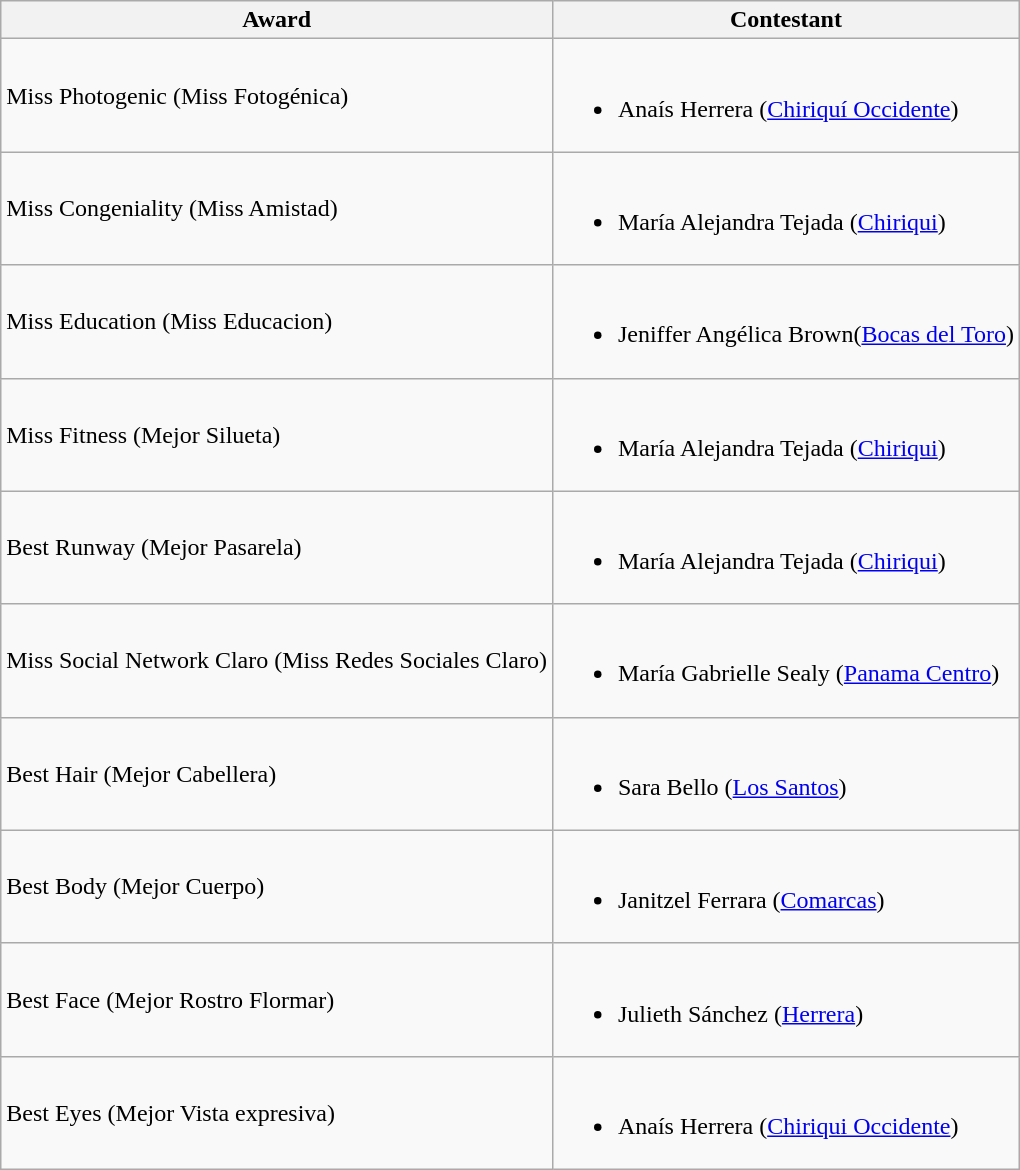<table class="wikitable" border="1">
<tr>
<th>Award</th>
<th>Contestant</th>
</tr>
<tr>
<td>Miss Photogenic (Miss Fotogénica)</td>
<td><br><ul><li>Anaís Herrera (<a href='#'>Chiriquí Occidente</a>)</li></ul></td>
</tr>
<tr>
<td>Miss Congeniality (Miss Amistad)</td>
<td><br><ul><li>María Alejandra Tejada (<a href='#'>Chiriqui</a>)</li></ul></td>
</tr>
<tr>
<td>Miss Education (Miss Educacion)</td>
<td><br><ul><li>Jeniffer Angélica Brown(<a href='#'>Bocas del Toro</a>)</li></ul></td>
</tr>
<tr>
<td>Miss Fitness (Mejor Silueta)</td>
<td><br><ul><li>María Alejandra Tejada (<a href='#'>Chiriqui</a>)</li></ul></td>
</tr>
<tr>
<td>Best Runway (Mejor Pasarela)</td>
<td><br><ul><li>María Alejandra Tejada (<a href='#'>Chiriqui</a>)</li></ul></td>
</tr>
<tr>
<td>Miss Social Network Claro (Miss Redes Sociales Claro)</td>
<td><br><ul><li>María Gabrielle Sealy (<a href='#'>Panama Centro</a>)</li></ul></td>
</tr>
<tr>
<td>Best Hair (Mejor Cabellera)</td>
<td><br><ul><li>Sara Bello (<a href='#'>Los Santos</a>)</li></ul></td>
</tr>
<tr>
<td>Best Body (Mejor Cuerpo)</td>
<td><br><ul><li>Janitzel Ferrara (<a href='#'>Comarcas</a>)</li></ul></td>
</tr>
<tr>
<td>Best Face (Mejor Rostro Flormar)</td>
<td><br><ul><li>Julieth Sánchez (<a href='#'>Herrera</a>)</li></ul></td>
</tr>
<tr>
<td>Best Eyes (Mejor Vista expresiva)</td>
<td><br><ul><li>Anaís Herrera (<a href='#'>Chiriqui Occidente</a>)</li></ul></td>
</tr>
</table>
